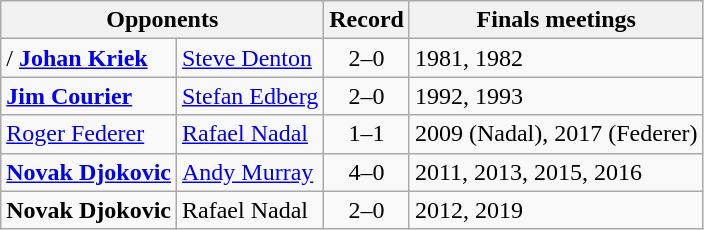<table class="wikitable">
<tr>
<th colspan=2>Opponents</th>
<th>Record</th>
<th>Finals meetings</th>
</tr>
<tr>
<td>/ <strong><a href='#'>Johan Kriek</a></strong></td>
<td> <a href='#'>Steve Denton</a></td>
<td align=center>2–0</td>
<td>1981, 1982</td>
</tr>
<tr>
<td> <strong><a href='#'>Jim Courier</a></strong></td>
<td> <a href='#'>Stefan Edberg</a></td>
<td align=center>2–0</td>
<td>1992, 1993</td>
</tr>
<tr>
<td> <a href='#'>Roger Federer</a></td>
<td> <a href='#'>Rafael Nadal</a></td>
<td align=center>1–1</td>
<td>2009 (Nadal), 2017 (Federer)</td>
</tr>
<tr>
<td> <strong><a href='#'>Novak Djokovic</a></strong></td>
<td> <a href='#'>Andy Murray</a></td>
<td align=center>4–0</td>
<td>2011, 2013, 2015, 2016</td>
</tr>
<tr>
<td> <strong>Novak Djokovic</strong></td>
<td> Rafael Nadal</td>
<td align=center>2–0</td>
<td>2012, 2019</td>
</tr>
</table>
